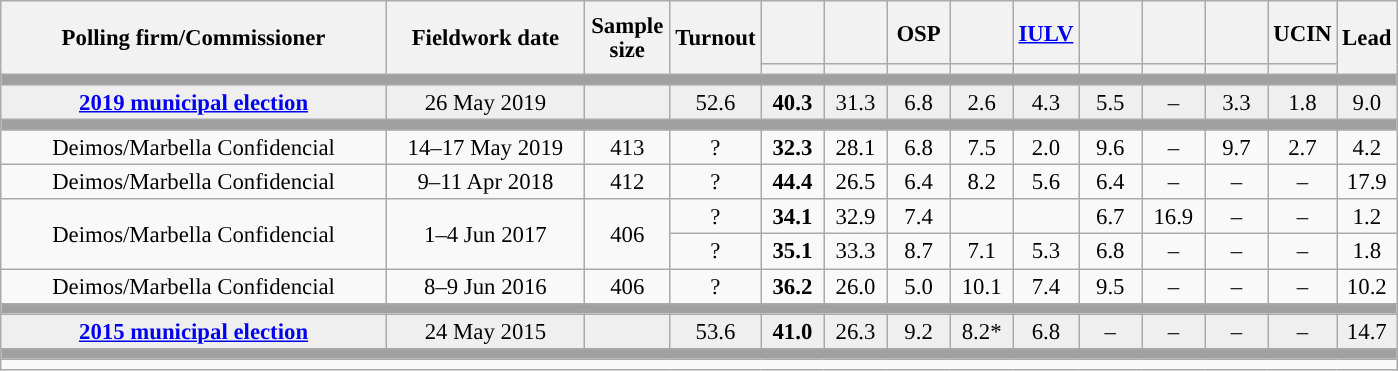<table class="wikitable collapsible collapsed" style="text-align:center; font-size:95%; line-height:16px;">
<tr style="height:42px;">
<th style="width:250px;" rowspan="2">Polling firm/Commissioner</th>
<th style="width:125px;" rowspan="2">Fieldwork date</th>
<th style="width:50px;" rowspan="2">Sample size</th>
<th style="width:45px;" rowspan="2">Turnout</th>
<th style="width:35px;"></th>
<th style="width:35px;"></th>
<th style="width:35px;">OSP</th>
<th style="width:35px;"></th>
<th style="width:35px;"><a href='#'>IULV</a></th>
<th style="width:35px;"></th>
<th style="width:35px;"></th>
<th style="width:35px;"></th>
<th style="width:35px;">UCIN</th>
<th style="width:30px;" rowspan="2">Lead</th>
</tr>
<tr>
<th style="color:inherit;background:"></th>
<th style="color:inherit;background:"></th>
<th style="color:inherit;background:"></th>
<th style="color:inherit;background:"></th>
<th style="color:inherit;background:"></th>
<th style="color:inherit;background:"></th>
<th style="color:inherit;background:"></th>
<th style="color:inherit;background:"></th>
<th style="color:inherit;background:"></th>
</tr>
<tr>
<td colspan="14" style="background:#A0A0A0"></td>
</tr>
<tr style="background:#EFEFEF;">
<td><strong><a href='#'>2019 municipal election</a></strong></td>
<td>26 May 2019</td>
<td></td>
<td>52.6</td>
<td><strong>40.3</strong><br></td>
<td>31.3<br></td>
<td>6.8<br></td>
<td>2.6<br></td>
<td>4.3<br></td>
<td>5.5<br></td>
<td>–</td>
<td>3.3<br></td>
<td>1.8<br></td>
<td style="background:">9.0</td>
</tr>
<tr>
<td colspan="14" style="background:#A0A0A0"></td>
</tr>
<tr>
<td>Deimos/Marbella Confidencial</td>
<td>14–17 May 2019</td>
<td>413</td>
<td>?</td>
<td><strong>32.3</strong><br></td>
<td>28.1<br></td>
<td>6.8<br></td>
<td>7.5<br></td>
<td>2.0<br></td>
<td>9.6<br></td>
<td>–</td>
<td>9.7<br></td>
<td>2.7<br></td>
<td style="background:">4.2</td>
</tr>
<tr>
<td>Deimos/Marbella Confidencial</td>
<td>9–11 Apr 2018</td>
<td>412</td>
<td>?</td>
<td><strong>44.4</strong><br></td>
<td>26.5<br></td>
<td>6.4<br></td>
<td>8.2<br></td>
<td>5.6<br></td>
<td>6.4<br></td>
<td>–</td>
<td>–</td>
<td>–</td>
<td style="background:">17.9</td>
</tr>
<tr>
<td rowspan="2">Deimos/Marbella Confidencial</td>
<td rowspan="2">1–4 Jun 2017</td>
<td rowspan="2">406</td>
<td>?</td>
<td><strong>34.1</strong><br></td>
<td>32.9<br></td>
<td>7.4<br></td>
<td></td>
<td></td>
<td>6.7<br></td>
<td>16.9<br></td>
<td>–</td>
<td>–</td>
<td style="background:">1.2</td>
</tr>
<tr>
<td>?</td>
<td><strong>35.1</strong><br></td>
<td>33.3<br></td>
<td>8.7<br></td>
<td>7.1<br></td>
<td>5.3<br></td>
<td>6.8<br></td>
<td>–</td>
<td>–</td>
<td>–</td>
<td style="background:">1.8</td>
</tr>
<tr>
<td>Deimos/Marbella Confidencial</td>
<td>8–9 Jun 2016</td>
<td>406</td>
<td>?</td>
<td><strong>36.2</strong><br></td>
<td>26.0<br></td>
<td>5.0<br></td>
<td>10.1<br></td>
<td>7.4<br></td>
<td>9.5<br></td>
<td>–</td>
<td>–</td>
<td>–</td>
<td style="background:">10.2</td>
</tr>
<tr>
<td colspan="14" style="background:#A0A0A0"></td>
</tr>
<tr style="background:#EFEFEF;">
<td><strong><a href='#'>2015 municipal election</a></strong></td>
<td>24 May 2015</td>
<td></td>
<td>53.6</td>
<td><strong>41.0</strong><br></td>
<td>26.3<br></td>
<td>9.2<br></td>
<td>8.2*<br></td>
<td>6.8<br></td>
<td>–</td>
<td>–</td>
<td>–</td>
<td>–</td>
<td style="background:">14.7</td>
</tr>
<tr>
<td colspan="14" style="background:#A0A0A0"></td>
</tr>
<tr>
<td align="left" colspan="14"></td>
</tr>
</table>
